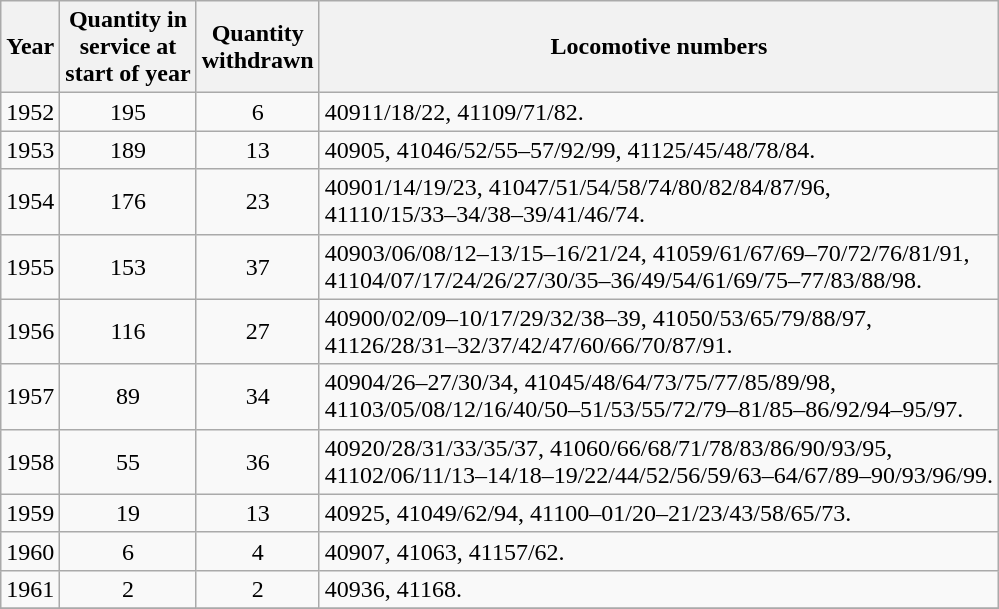<table class=wikitable style=text-align:center>
<tr>
<th>Year</th>
<th>Quantity in<br>service at<br>start of year</th>
<th>Quantity<br>withdrawn</th>
<th>Locomotive numbers</th>
</tr>
<tr>
<td>1952</td>
<td>195</td>
<td>6</td>
<td align=left>40911/18/22, 41109/71/82.</td>
</tr>
<tr>
<td>1953</td>
<td>189</td>
<td>13</td>
<td align=left>40905, 41046/52/55–57/92/99, 41125/45/48/78/84.</td>
</tr>
<tr>
<td>1954</td>
<td>176</td>
<td>23</td>
<td align=left>40901/14/19/23, 41047/51/54/58/74/80/82/84/87/96,<br>41110/15/33–34/38–39/41/46/74.</td>
</tr>
<tr>
<td>1955</td>
<td>153</td>
<td>37</td>
<td align=left>40903/06/08/12–13/15–16/21/24, 41059/61/67/69–70/72/76/81/91,<br>41104/07/17/24/26/27/30/35–36/49/54/61/69/75–77/83/88/98.</td>
</tr>
<tr>
<td>1956</td>
<td>116</td>
<td>27</td>
<td align=left>40900/02/09–10/17/29/32/38–39, 41050/53/65/79/88/97,<br>41126/28/31–32/37/42/47/60/66/70/87/91.</td>
</tr>
<tr>
<td>1957</td>
<td>89</td>
<td>34</td>
<td align=left>40904/26–27/30/34, 41045/48/64/73/75/77/85/89/98,<br>41103/05/08/12/16/40/50–51/53/55/72/79–81/85–86/92/94–95/97.</td>
</tr>
<tr>
<td>1958</td>
<td>55</td>
<td>36</td>
<td align=left>40920/28/31/33/35/37, 41060/66/68/71/78/83/86/90/93/95,<br>41102/06/11/13–14/18–19/22/44/52/56/59/63–64/67/89–90/93/96/99.</td>
</tr>
<tr>
<td>1959</td>
<td>19</td>
<td>13</td>
<td align=left>40925, 41049/62/94, 41100–01/20–21/23/43/58/65/73.</td>
</tr>
<tr>
<td>1960</td>
<td>6</td>
<td>4</td>
<td align=left>40907, 41063, 41157/62.</td>
</tr>
<tr>
<td>1961</td>
<td>2</td>
<td>2</td>
<td align=left>40936, 41168.</td>
</tr>
<tr>
</tr>
</table>
